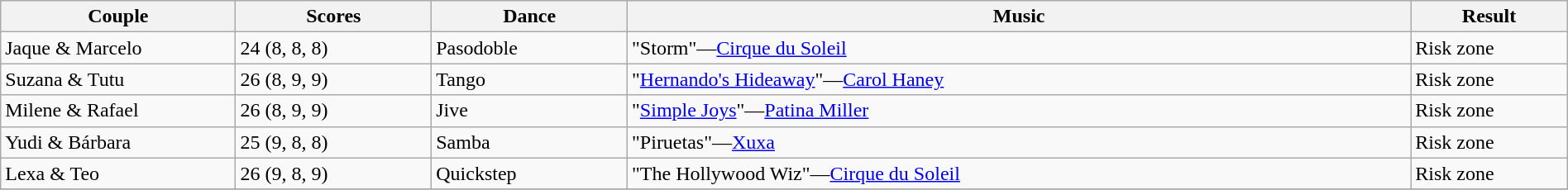<table class="wikitable sortable" style="width:100%;">
<tr>
<th style="width:15.0%;">Couple</th>
<th style="width:12.5%;">Scores</th>
<th style="width:12.5%;">Dance</th>
<th style="width:50.0%;">Music</th>
<th style="width:10.0%;">Result</th>
</tr>
<tr>
<td>Jaque & Marcelo</td>
<td>24 (8, 8, 8)</td>
<td>Pasodoble</td>
<td>"Storm"—<a href='#'>Cirque du Soleil</a></td>
<td>Risk zone</td>
</tr>
<tr>
<td>Suzana & Tutu</td>
<td>26 (8, 9, 9)</td>
<td>Tango</td>
<td>"<a href='#'>Hernando's Hideaway</a>"—<a href='#'>Carol Haney</a></td>
<td>Risk zone</td>
</tr>
<tr>
<td>Milene & Rafael</td>
<td>26 (8, 9, 9)</td>
<td>Jive</td>
<td>"<a href='#'>Simple Joys</a>"—<a href='#'>Patina Miller</a></td>
<td>Risk zone</td>
</tr>
<tr>
<td>Yudi & Bárbara</td>
<td>25 (9, 8, 8)</td>
<td>Samba</td>
<td>"Piruetas"—<a href='#'>Xuxa</a></td>
<td>Risk zone</td>
</tr>
<tr>
<td>Lexa & Teo</td>
<td>26 (9, 8, 9)</td>
<td>Quickstep</td>
<td>"The Hollywood Wiz"—<a href='#'>Cirque du Soleil</a></td>
<td>Risk zone</td>
</tr>
<tr>
</tr>
</table>
